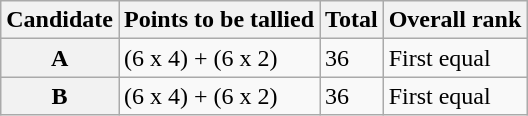<table class="wikitable">
<tr>
<th>Candidate</th>
<th>Points to be tallied</th>
<th>Total</th>
<th>Overall rank</th>
</tr>
<tr>
<th>A</th>
<td>(6 x 4) + (6 x 2)</td>
<td>36</td>
<td>First equal</td>
</tr>
<tr>
<th>B</th>
<td>(6 x 4) + (6 x 2)</td>
<td>36</td>
<td>First equal</td>
</tr>
</table>
